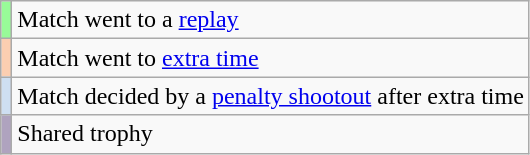<table class="wikitable">
<tr>
<td style="background-color:#98FB98"></td>
<td>Match went to a <a href='#'>replay</a></td>
</tr>
<tr>
<td style="background-color:#FBCEB1"></td>
<td>Match went to <a href='#'>extra time</a></td>
</tr>
<tr>
<td style="background-color:#cedff2"></td>
<td>Match decided by a <a href='#'>penalty shootout</a> after extra time</td>
</tr>
<tr>
<td style="background-color:#afa3bf"></td>
<td>Shared trophy</td>
</tr>
</table>
